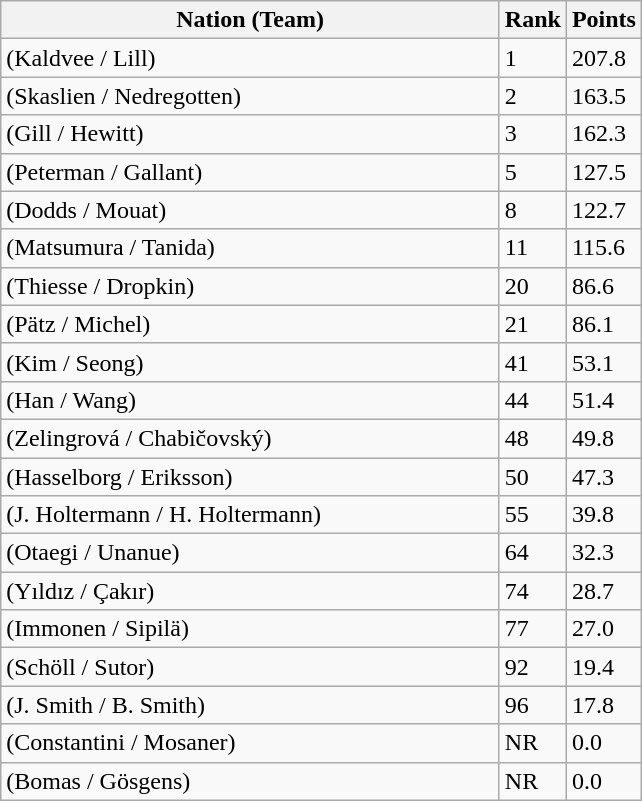<table class="wikitable">
<tr>
<th width=325>Nation (Team)</th>
<th width=15>Rank</th>
<th width=15>Points</th>
</tr>
<tr>
<td> (Kaldvee / Lill)</td>
<td>1</td>
<td>207.8</td>
</tr>
<tr>
<td> (Skaslien / Nedregotten)</td>
<td>2</td>
<td>163.5</td>
</tr>
<tr>
<td> (Gill / Hewitt)</td>
<td>3</td>
<td>162.3</td>
</tr>
<tr>
<td> (Peterman / Gallant)</td>
<td>5</td>
<td>127.5</td>
</tr>
<tr>
<td> (Dodds / Mouat)</td>
<td>8</td>
<td>122.7</td>
</tr>
<tr>
<td> (Matsumura / Tanida)</td>
<td>11</td>
<td>115.6</td>
</tr>
<tr>
<td> (Thiesse / Dropkin)</td>
<td>20</td>
<td>86.6</td>
</tr>
<tr>
<td> (Pätz / Michel)</td>
<td>21</td>
<td>86.1</td>
</tr>
<tr>
<td> (Kim / Seong)</td>
<td>41</td>
<td>53.1</td>
</tr>
<tr>
<td> (Han / Wang)</td>
<td>44</td>
<td>51.4</td>
</tr>
<tr>
<td> (Zelingrová / Chabičovský)</td>
<td>48</td>
<td>49.8</td>
</tr>
<tr>
<td> (Hasselborg / Eriksson)</td>
<td>50</td>
<td>47.3</td>
</tr>
<tr>
<td> (J. Holtermann / H. Holtermann)</td>
<td>55</td>
<td>39.8</td>
</tr>
<tr>
<td> (Otaegi / Unanue)</td>
<td>64</td>
<td>32.3</td>
</tr>
<tr>
<td> (Yıldız / Çakır)</td>
<td>74</td>
<td>28.7</td>
</tr>
<tr>
<td> (Immonen / Sipilä)</td>
<td>77</td>
<td>27.0</td>
</tr>
<tr>
<td> (Schöll / Sutor)</td>
<td>92</td>
<td>19.4</td>
</tr>
<tr>
<td> (J. Smith / B. Smith)</td>
<td>96</td>
<td>17.8</td>
</tr>
<tr>
<td> (Constantini / Mosaner)</td>
<td>NR</td>
<td>0.0</td>
</tr>
<tr>
<td> (Bomas / Gösgens)</td>
<td>NR</td>
<td>0.0</td>
</tr>
</table>
